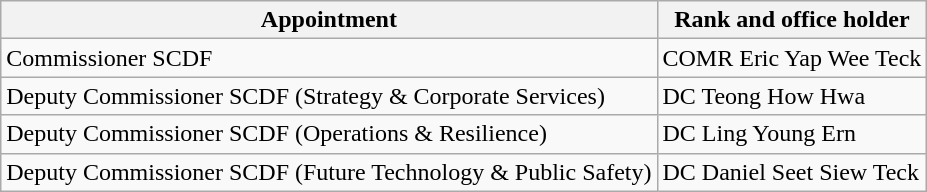<table class="wikitable">
<tr>
<th>Appointment</th>
<th>Rank and office holder</th>
</tr>
<tr>
<td>Commissioner SCDF</td>
<td>COMR Eric Yap Wee Teck</td>
</tr>
<tr>
<td>Deputy Commissioner SCDF (Strategy & Corporate Services)</td>
<td>DC Teong How Hwa</td>
</tr>
<tr>
<td>Deputy Commissioner SCDF (Operations & Resilience)</td>
<td>DC Ling Young Ern</td>
</tr>
<tr>
<td>Deputy Commissioner SCDF (Future Technology & Public Safety)</td>
<td>DC Daniel Seet Siew Teck</td>
</tr>
</table>
